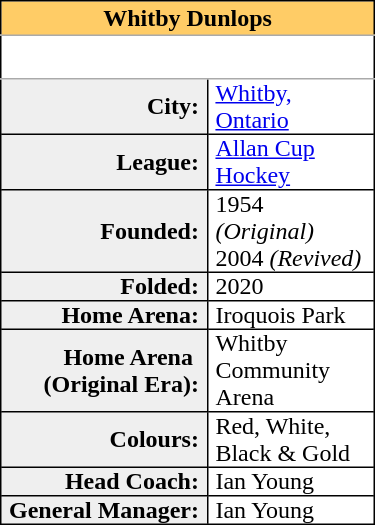<table border="1" align="right" cellpadding="2" cellspacing="2" width="250" bgcolor="#ffffff" style="margin: 0 0 1em 1em; border: 1px #000000 solid; border-collapse: collapse;">
<tr>
<td align="center" bgcolor="#ffcc66" colspan=2 style="border-bottom:1px #aaaaaa solid;"><strong>Whitby Dunlops</strong></td>
</tr>
<tr>
<td align="center" colspan="2" style="border-bottom:1px #aaaaaa solid;"><br><table>
<tr>
<td align="center"></td>
</tr>
</table>
</td>
</tr>
<tr>
<td bgcolor="#efefef" align="right" style="white-space: nowrap; padding: 0px 5px 0px 5px;"><strong>City:</strong></td>
<td style="padding: 0px 5px 0px 5px;"><a href='#'>Whitby, Ontario</a></td>
</tr>
<tr>
<td bgcolor="#efefef" align="right" style="white-space: nowrap; padding: 0px 5px 0px 5px;"><strong>League:</strong></td>
<td style="padding: 0px 5px 0px 5px;"><a href='#'>Allan Cup Hockey</a></td>
</tr>
<tr>
<td bgcolor="#efefef" align="right" style="white-space: nowrap; padding: 0px 5px 0px 5px;"><strong>Founded:</strong></td>
<td style="padding: 0px 5px 0px 5px;">1954 <em>(Original)</em><br>2004<em> (Revived)</em></td>
</tr>
<tr>
<td bgcolor="#efefef" align="right" style="white-space: nowrap; padding: 0px 5px 0px 5px;"><strong>Folded:</strong></td>
<td style="padding: 0px 5px 0px 5px;">2020</td>
</tr>
<tr>
<td bgcolor="#efefef" align="right" style="white-space: nowrap; padding: 0px 5px 0px 5px;"><strong>Home Arena:</strong></td>
<td style="padding: 0px 5px 0px 5px;">Iroquois Park</td>
</tr>
<tr>
<td bgcolor="#efefef" align="right" style="white-space: nowrap; padding: 0px 5px 0px 5px;"><strong>Home Arena <br>(Original Era):</strong></td>
<td style="padding: 0px 5px 0px 5px;">Whitby Community Arena</td>
</tr>
<tr>
<td bgcolor="#efefef" align="right" style="white-space: nowrap; padding: 0px 5px 0px 5px;"><strong>Colours:</strong></td>
<td style="padding: 0px 5px 0px 5px;">Red, White, Black & Gold</td>
</tr>
<tr>
<td bgcolor="#efefef" align="right" style="white-space: nowrap; padding: 0px 5px 0px 5px;"><strong>Head Coach:</strong></td>
<td style="padding: 0px 5px 0px 5px;">Ian Young</td>
</tr>
<tr>
<td bgcolor="#efefef" align="right" style="white-space: nowrap; padding: 0px 5px 0px 5px;"><strong>General Manager:</strong></td>
<td style="padding: 0px 5px 0px 5px;">Ian Young</td>
</tr>
</table>
